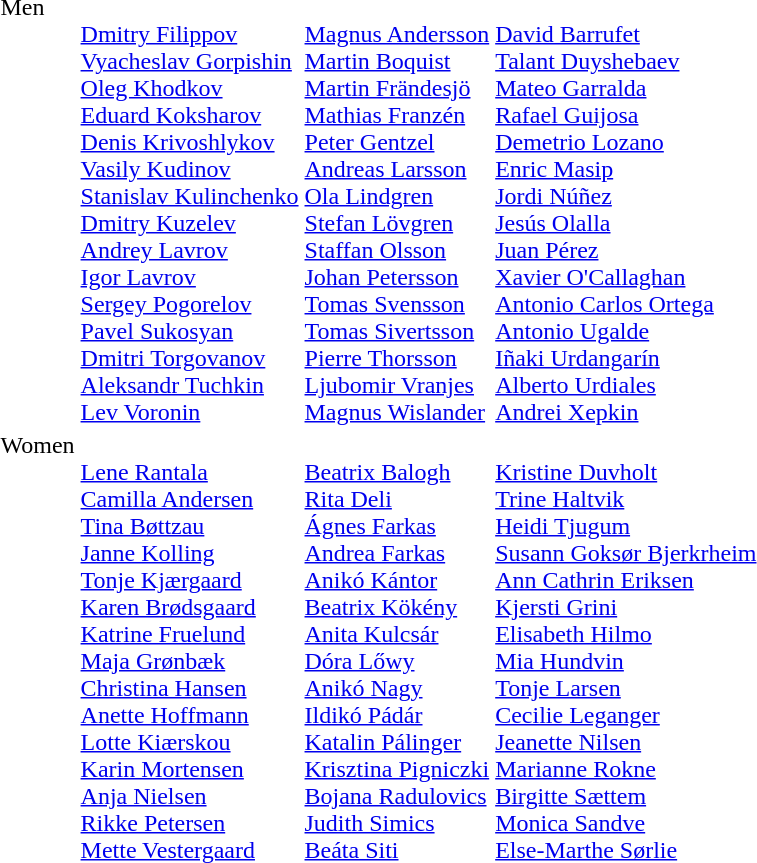<table>
<tr valign="top">
<td>Men <br></td>
<td><br><a href='#'>Dmitry Filippov</a><br><a href='#'>Vyacheslav Gorpishin</a><br><a href='#'>Oleg Khodkov</a><br><a href='#'>Eduard Koksharov</a><br><a href='#'>Denis Krivoshlykov</a><br><a href='#'>Vasily Kudinov</a><br><a href='#'>Stanislav Kulinchenko</a><br><a href='#'>Dmitry Kuzelev</a><br><a href='#'>Andrey Lavrov</a><br><a href='#'>Igor Lavrov</a><br><a href='#'>Sergey Pogorelov</a><br><a href='#'>Pavel Sukosyan</a><br><a href='#'>Dmitri Torgovanov</a><br><a href='#'>Aleksandr Tuchkin</a><br><a href='#'>Lev Voronin</a></td>
<td><br><a href='#'>Magnus Andersson</a><br><a href='#'>Martin Boquist</a><br><a href='#'>Martin Frändesjö</a><br><a href='#'>Mathias Franzén</a><br><a href='#'>Peter Gentzel</a><br><a href='#'>Andreas Larsson</a><br><a href='#'>Ola Lindgren</a><br><a href='#'>Stefan Lövgren</a><br><a href='#'>Staffan Olsson</a><br><a href='#'>Johan Petersson</a><br><a href='#'>Tomas Svensson</a><br><a href='#'>Tomas Sivertsson</a><br><a href='#'>Pierre Thorsson</a><br><a href='#'>Ljubomir Vranjes</a><br><a href='#'>Magnus Wislander</a></td>
<td><br><a href='#'>David Barrufet</a><br><a href='#'>Talant Duyshebaev</a><br><a href='#'>Mateo Garralda</a><br><a href='#'>Rafael Guijosa</a><br><a href='#'>Demetrio Lozano</a><br><a href='#'>Enric Masip</a><br><a href='#'>Jordi Núñez</a><br><a href='#'>Jesús Olalla</a><br><a href='#'>Juan Pérez</a><br><a href='#'>Xavier O'Callaghan</a><br><a href='#'>Antonio Carlos Ortega</a><br><a href='#'>Antonio Ugalde</a><br><a href='#'>Iñaki Urdangarín</a><br><a href='#'>Alberto Urdiales</a><br><a href='#'>Andrei Xepkin</a></td>
</tr>
<tr valign="top">
<td>Women <br></td>
<td><br><a href='#'>Lene Rantala</a><br><a href='#'>Camilla Andersen</a><br><a href='#'>Tina Bøttzau</a><br><a href='#'>Janne Kolling</a><br><a href='#'>Tonje Kjærgaard</a><br><a href='#'>Karen Brødsgaard</a><br><a href='#'>Katrine Fruelund</a><br><a href='#'>Maja Grønbæk</a><br><a href='#'>Christina Hansen</a><br><a href='#'>Anette Hoffmann</a><br><a href='#'>Lotte Kiærskou</a><br><a href='#'>Karin Mortensen</a> <br><a href='#'>Anja Nielsen</a><br><a href='#'>Rikke Petersen</a><br><a href='#'>Mette Vestergaard</a></td>
<td><br><a href='#'>Beatrix Balogh</a><br><a href='#'>Rita Deli</a><br><a href='#'>Ágnes Farkas</a><br><a href='#'>Andrea Farkas</a><br><a href='#'>Anikó Kántor</a><br><a href='#'>Beatrix Kökény</a><br><a href='#'>Anita Kulcsár</a><br><a href='#'>Dóra Lőwy</a><br><a href='#'>Anikó Nagy</a><br><a href='#'>Ildikó Pádár</a><br><a href='#'>Katalin Pálinger</a><br><a href='#'>Krisztina Pigniczki</a><br><a href='#'>Bojana Radulovics</a><br><a href='#'>Judith Simics</a><br><a href='#'>Beáta Siti</a></td>
<td><br><a href='#'>Kristine Duvholt</a><br><a href='#'>Trine Haltvik</a><br><a href='#'>Heidi Tjugum</a><br><a href='#'>Susann Goksør Bjerkrheim</a><br><a href='#'>Ann Cathrin Eriksen</a><br><a href='#'>Kjersti Grini</a><br><a href='#'>Elisabeth Hilmo</a><br><a href='#'>Mia Hundvin</a><br><a href='#'>Tonje Larsen</a><br><a href='#'>Cecilie Leganger</a><br><a href='#'>Jeanette Nilsen</a><br><a href='#'>Marianne Rokne</a><br><a href='#'>Birgitte Sættem</a><br><a href='#'>Monica Sandve</a><br><a href='#'>Else-Marthe Sørlie</a></td>
</tr>
</table>
